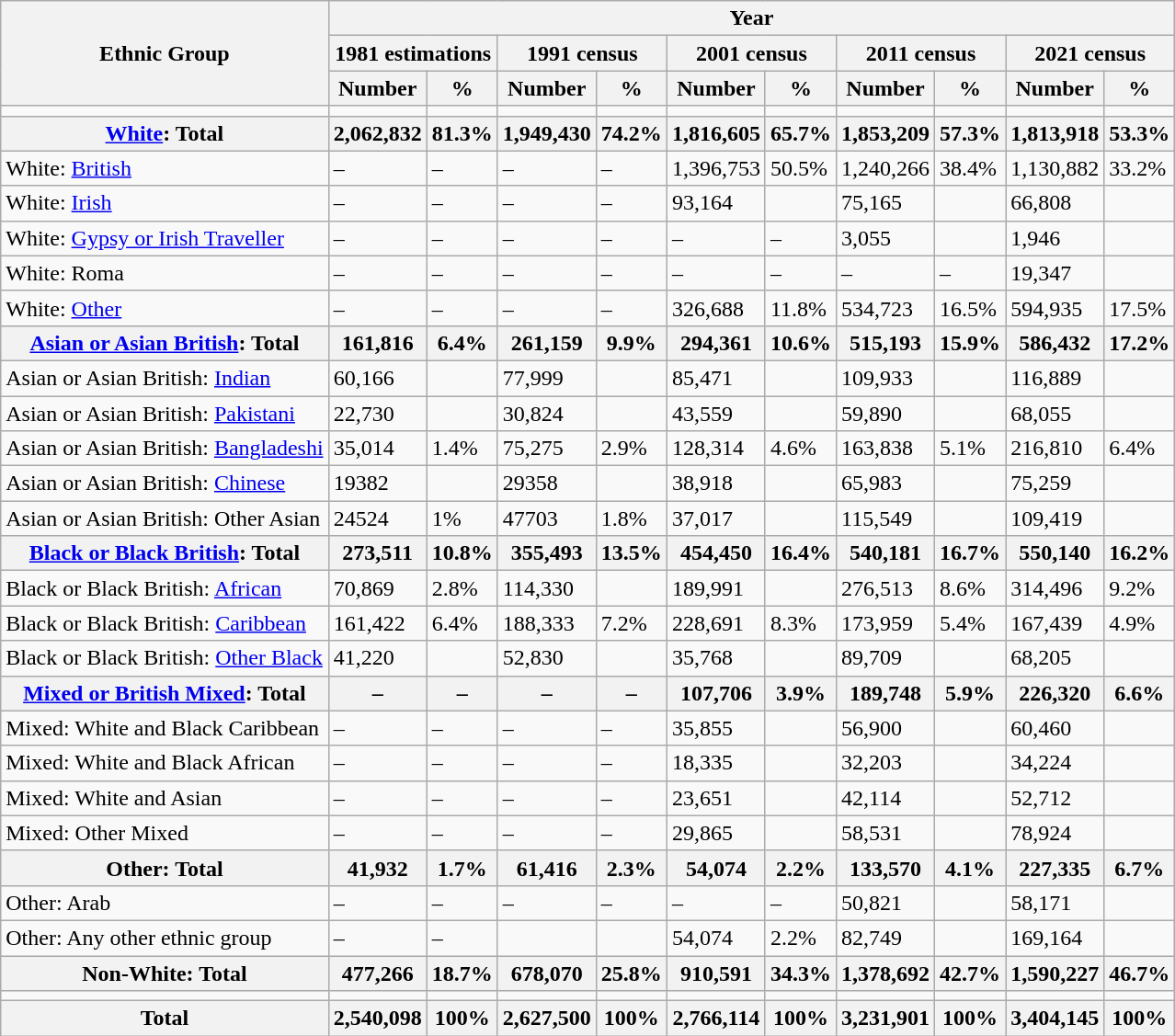<table class="wikitable sortable">
<tr>
<th rowspan="3">Ethnic Group</th>
<th colspan="10">Year</th>
</tr>
<tr>
<th colspan="2">1981 estimations</th>
<th colspan="2" scope="col">1991 census</th>
<th colspan="2" scope="col">2001 census</th>
<th colspan="2" scope="col">2011 census</th>
<th colspan="2">2021 census</th>
</tr>
<tr>
<th>Number</th>
<th>%</th>
<th scope="col">Number</th>
<th scope="col">%</th>
<th scope="col">Number</th>
<th scope="col">%</th>
<th scope="col">Number</th>
<th scope="col">%</th>
<th>Number</th>
<th>%</th>
</tr>
<tr>
<td></td>
<td></td>
<td></td>
<td></td>
<td></td>
<td></td>
<td></td>
<td></td>
<td></td>
<td></td>
<td></td>
</tr>
<tr>
<th scope="row"><a href='#'>White</a>: Total</th>
<th>2,062,832</th>
<th>81.3%</th>
<th>1,949,430</th>
<th>74.2%</th>
<th>1,816,605</th>
<th>65.7%</th>
<th>1,853,209</th>
<th>57.3%</th>
<th>1,813,918</th>
<th>53.3%</th>
</tr>
<tr>
<td scope="row">White: <a href='#'>British</a></td>
<td>–</td>
<td>–</td>
<td>–</td>
<td>–</td>
<td>1,396,753</td>
<td>50.5%</td>
<td>1,240,266</td>
<td>38.4%</td>
<td>1,130,882</td>
<td>33.2%</td>
</tr>
<tr>
<td scope="row">White: <a href='#'>Irish</a></td>
<td>–</td>
<td>–</td>
<td>–</td>
<td>–</td>
<td>93,164</td>
<td></td>
<td>75,165</td>
<td></td>
<td>66,808</td>
<td></td>
</tr>
<tr>
<td scope="row">White: <a href='#'>Gypsy or Irish Traveller</a></td>
<td>–</td>
<td>–</td>
<td>–</td>
<td>–</td>
<td>–</td>
<td>–</td>
<td>3,055</td>
<td></td>
<td>1,946</td>
<td></td>
</tr>
<tr>
<td>White: Roma</td>
<td>–</td>
<td>–</td>
<td>–</td>
<td>–</td>
<td>–</td>
<td>–</td>
<td>–</td>
<td>–</td>
<td>19,347</td>
<td></td>
</tr>
<tr>
<td scope="row">White: <a href='#'>Other</a></td>
<td>–</td>
<td>–</td>
<td>–</td>
<td>–</td>
<td>326,688</td>
<td>11.8%</td>
<td>534,723</td>
<td>16.5%</td>
<td>594,935</td>
<td>17.5%</td>
</tr>
<tr>
<th scope="row"><a href='#'>Asian or Asian British</a>: Total</th>
<th>161,816</th>
<th>6.4%</th>
<th>261,159</th>
<th>9.9%</th>
<th>294,361</th>
<th>10.6%</th>
<th>515,193</th>
<th>15.9%</th>
<th>586,432</th>
<th>17.2%</th>
</tr>
<tr>
<td scope="row">Asian or Asian British: <a href='#'>Indian</a></td>
<td>60,166</td>
<td></td>
<td>77,999</td>
<td></td>
<td>85,471</td>
<td></td>
<td>109,933</td>
<td></td>
<td>116,889</td>
<td></td>
</tr>
<tr>
<td scope="row">Asian or Asian British: <a href='#'>Pakistani</a></td>
<td>22,730</td>
<td></td>
<td>30,824</td>
<td></td>
<td>43,559</td>
<td></td>
<td>59,890</td>
<td></td>
<td>68,055</td>
<td></td>
</tr>
<tr>
<td scope="row">Asian or Asian British: <a href='#'>Bangladeshi</a></td>
<td>35,014</td>
<td>1.4%</td>
<td>75,275</td>
<td>2.9%</td>
<td>128,314</td>
<td>4.6%</td>
<td>163,838</td>
<td>5.1%</td>
<td>216,810</td>
<td>6.4%</td>
</tr>
<tr>
<td scope="row">Asian or Asian British: <a href='#'>Chinese</a></td>
<td>19382</td>
<td></td>
<td>29358</td>
<td></td>
<td>38,918</td>
<td></td>
<td>65,983</td>
<td></td>
<td>75,259</td>
<td></td>
</tr>
<tr>
<td scope="row">Asian or Asian British: Other Asian</td>
<td>24524</td>
<td>1%</td>
<td>47703</td>
<td>1.8%</td>
<td>37,017</td>
<td></td>
<td>115,549</td>
<td></td>
<td>109,419</td>
<td></td>
</tr>
<tr>
<th scope="row"><a href='#'>Black or Black British</a>: Total</th>
<th>273,511</th>
<th>10.8%</th>
<th>355,493</th>
<th>13.5%</th>
<th>454,450</th>
<th>16.4%</th>
<th>540,181</th>
<th>16.7%</th>
<th>550,140</th>
<th>16.2%</th>
</tr>
<tr>
<td scope="row">Black or Black British: <a href='#'>African</a></td>
<td>70,869</td>
<td>2.8%</td>
<td>114,330</td>
<td></td>
<td>189,991</td>
<td></td>
<td>276,513</td>
<td>8.6%</td>
<td>314,496</td>
<td>9.2%</td>
</tr>
<tr>
<td scope="row">Black or Black British: <a href='#'>Caribbean</a></td>
<td>161,422</td>
<td>6.4%</td>
<td>188,333</td>
<td>7.2%</td>
<td>228,691</td>
<td>8.3%</td>
<td>173,959</td>
<td>5.4%</td>
<td>167,439</td>
<td>4.9%</td>
</tr>
<tr>
<td scope="row">Black or Black British: <a href='#'>Other Black</a></td>
<td>41,220</td>
<td></td>
<td>52,830</td>
<td></td>
<td>35,768</td>
<td></td>
<td>89,709</td>
<td></td>
<td>68,205</td>
<td></td>
</tr>
<tr>
<th scope="row"><a href='#'>Mixed or British Mixed</a>: Total</th>
<th>–</th>
<th>–</th>
<th>–</th>
<th>–</th>
<th>107,706</th>
<th>3.9%</th>
<th>189,748</th>
<th>5.9%</th>
<th>226,320</th>
<th>6.6%</th>
</tr>
<tr>
<td scope="row">Mixed: White and Black Caribbean</td>
<td>–</td>
<td>–</td>
<td>–</td>
<td>–</td>
<td>35,855</td>
<td></td>
<td>56,900</td>
<td></td>
<td>60,460</td>
<td></td>
</tr>
<tr>
<td scope="row">Mixed: White and Black African</td>
<td>–</td>
<td>–</td>
<td>–</td>
<td>–</td>
<td>18,335</td>
<td></td>
<td>32,203</td>
<td></td>
<td>34,224</td>
<td></td>
</tr>
<tr>
<td scope="row">Mixed: White and Asian</td>
<td>–</td>
<td>–</td>
<td>–</td>
<td>–</td>
<td>23,651</td>
<td></td>
<td>42,114</td>
<td></td>
<td>52,712</td>
<td></td>
</tr>
<tr>
<td scope="row">Mixed: Other Mixed</td>
<td>–</td>
<td>–</td>
<td>–</td>
<td>–</td>
<td>29,865</td>
<td></td>
<td>58,531</td>
<td></td>
<td>78,924</td>
<td></td>
</tr>
<tr>
<th scope="row">Other: Total</th>
<th>41,932</th>
<th>1.7%</th>
<th>61,416</th>
<th>2.3%</th>
<th>54,074</th>
<th>2.2%</th>
<th>133,570</th>
<th>4.1%</th>
<th>227,335</th>
<th>6.7%</th>
</tr>
<tr>
<td scope="row">Other: Arab</td>
<td>–</td>
<td>–</td>
<td>–</td>
<td>–</td>
<td>–</td>
<td>–</td>
<td>50,821</td>
<td></td>
<td>58,171</td>
<td></td>
</tr>
<tr>
<td scope="row">Other: Any other ethnic group</td>
<td>–</td>
<td>–</td>
<td></td>
<td></td>
<td>54,074</td>
<td>2.2%</td>
<td>82,749</td>
<td></td>
<td>169,164</td>
<td></td>
</tr>
<tr>
<th>Non-White: Total</th>
<th>477,266</th>
<th>18.7%</th>
<th>678,070</th>
<th>25.8%</th>
<th>910,591</th>
<th>34.3%</th>
<th>1,378,692</th>
<th>42.7%</th>
<th>1,590,227</th>
<th>46.7%</th>
</tr>
<tr>
<td></td>
<td></td>
<td></td>
<td></td>
<td></td>
<td></td>
<td></td>
<td></td>
<td></td>
<td></td>
<td></td>
</tr>
<tr>
<th scope="row">Total</th>
<th>2,540,098</th>
<th>100%</th>
<th>2,627,500</th>
<th>100%</th>
<th>2,766,114</th>
<th>100%</th>
<th>3,231,901</th>
<th>100%</th>
<th>3,404,145</th>
<th>100%</th>
</tr>
</table>
